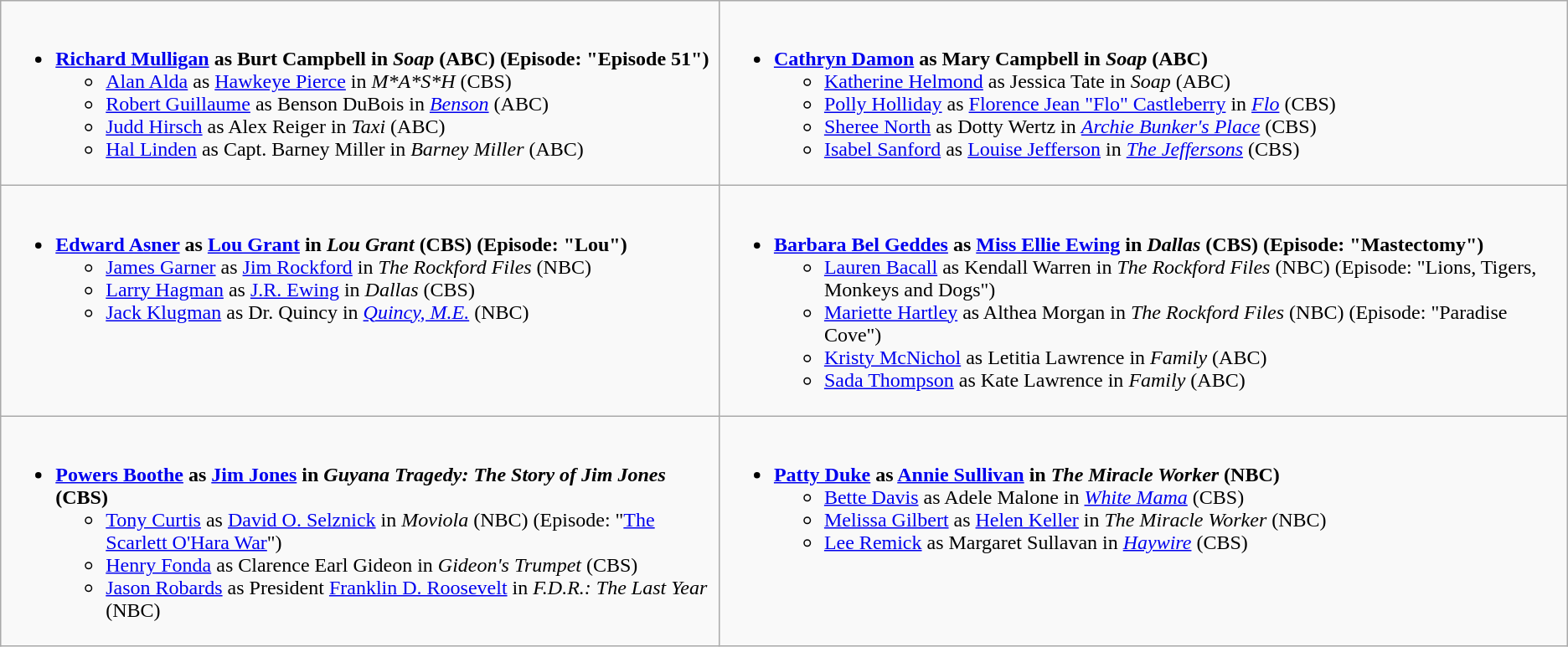<table class="wikitable">
<tr>
<td style="vertical-align:top;"><br><ul><li><strong><a href='#'>Richard Mulligan</a> as Burt Campbell in <em>Soap</em> (ABC) (Episode: "Episode 51")</strong><ul><li><a href='#'>Alan Alda</a> as <a href='#'>Hawkeye Pierce</a> in <em>M*A*S*H</em> (CBS)</li><li><a href='#'>Robert Guillaume</a> as Benson DuBois in <em><a href='#'>Benson</a></em> (ABC)</li><li><a href='#'>Judd Hirsch</a> as Alex Reiger in <em>Taxi</em> (ABC)</li><li><a href='#'>Hal Linden</a> as Capt. Barney Miller in <em>Barney Miller</em> (ABC)</li></ul></li></ul></td>
<td style="vertical-align:top;"><br><ul><li><strong><a href='#'>Cathryn Damon</a> as Mary Campbell in <em>Soap</em> (ABC)</strong><ul><li><a href='#'>Katherine Helmond</a> as Jessica Tate in <em>Soap</em> (ABC)</li><li><a href='#'>Polly Holliday</a> as <a href='#'>Florence Jean "Flo" Castleberry</a> in <em><a href='#'>Flo</a></em> (CBS)</li><li><a href='#'>Sheree North</a> as Dotty Wertz in <em><a href='#'>Archie Bunker's Place</a></em> (CBS)</li><li><a href='#'>Isabel Sanford</a> as <a href='#'>Louise Jefferson</a> in <em><a href='#'>The Jeffersons</a></em> (CBS)</li></ul></li></ul></td>
</tr>
<tr>
<td style="vertical-align:top;"><br><ul><li><strong><a href='#'>Edward Asner</a> as <a href='#'>Lou Grant</a> in <em>Lou Grant</em> (CBS) (Episode: "Lou")</strong><ul><li><a href='#'>James Garner</a> as <a href='#'>Jim Rockford</a> in <em>The Rockford Files</em> (NBC)</li><li><a href='#'>Larry Hagman</a> as <a href='#'>J.R. Ewing</a> in <em>Dallas</em> (CBS)</li><li><a href='#'>Jack Klugman</a> as Dr. Quincy in <em><a href='#'>Quincy, M.E.</a></em> (NBC)</li></ul></li></ul></td>
<td style="vertical-align:top;"><br><ul><li><strong><a href='#'>Barbara Bel Geddes</a> as <a href='#'>Miss Ellie Ewing</a> in <em>Dallas</em> (CBS) (Episode: "Mastectomy")</strong><ul><li><a href='#'>Lauren Bacall</a> as Kendall Warren in <em>The Rockford Files</em> (NBC) (Episode: "Lions, Tigers, Monkeys and Dogs")</li><li><a href='#'>Mariette Hartley</a> as Althea Morgan in <em>The Rockford Files</em> (NBC) (Episode: "Paradise Cove")</li><li><a href='#'>Kristy McNichol</a> as Letitia Lawrence in <em>Family</em> (ABC)</li><li><a href='#'>Sada Thompson</a> as Kate Lawrence in <em>Family</em> (ABC)</li></ul></li></ul></td>
</tr>
<tr>
<td style="vertical-align:top;"><br><ul><li><strong><a href='#'>Powers Boothe</a> as <a href='#'>Jim Jones</a> in <em>Guyana Tragedy: The Story of Jim Jones</em> (CBS)</strong><ul><li><a href='#'>Tony Curtis</a> as <a href='#'>David O. Selznick</a> in <em>Moviola</em> (NBC) (Episode: "<a href='#'>The Scarlett O'Hara War</a>")</li><li><a href='#'>Henry Fonda</a> as Clarence Earl Gideon in <em>Gideon's Trumpet</em> (CBS)</li><li><a href='#'>Jason Robards</a> as President <a href='#'>Franklin D. Roosevelt</a> in <em>F.D.R.: The Last Year</em> (NBC)</li></ul></li></ul></td>
<td style="vertical-align:top;"><br><ul><li><strong><a href='#'>Patty Duke</a> as <a href='#'>Annie Sullivan</a> in <em>The Miracle Worker</em> (NBC)</strong><ul><li><a href='#'>Bette Davis</a> as Adele Malone in <em><a href='#'>White Mama</a></em> (CBS)</li><li><a href='#'>Melissa Gilbert</a> as <a href='#'>Helen Keller</a> in <em>The Miracle Worker</em> (NBC)</li><li><a href='#'>Lee Remick</a> as Margaret Sullavan in <em><a href='#'>Haywire</a></em> (CBS)</li></ul></li></ul></td>
</tr>
</table>
